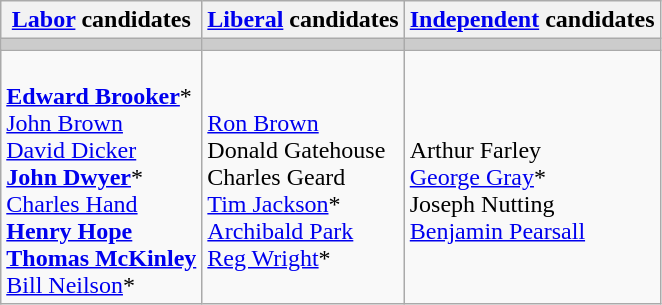<table class="wikitable">
<tr>
<th><a href='#'>Labor</a> candidates</th>
<th><a href='#'>Liberal</a> candidates</th>
<th><a href='#'>Independent</a> candidates</th>
</tr>
<tr bgcolor="#cccccc">
<td></td>
<td></td>
<td></td>
</tr>
<tr>
<td><br><strong><a href='#'>Edward Brooker</a></strong>*<br>
<a href='#'>John Brown</a><br>
<a href='#'>David Dicker</a><br>
<strong><a href='#'>John Dwyer</a></strong>*<br>
<a href='#'>Charles Hand</a><br>
<strong><a href='#'>Henry Hope</a></strong><br>
<strong><a href='#'>Thomas McKinley</a></strong><br>
<a href='#'>Bill Neilson</a>*</td>
<td><br><a href='#'>Ron Brown</a><br>
Donald Gatehouse<br>
Charles Geard<br>
<a href='#'>Tim Jackson</a>*<br>
<a href='#'>Archibald Park</a><br>
<a href='#'>Reg Wright</a>*</td>
<td><br>Arthur Farley<br>
<a href='#'>George Gray</a>*<br>
Joseph Nutting<br>
<a href='#'>Benjamin Pearsall</a></td>
</tr>
</table>
